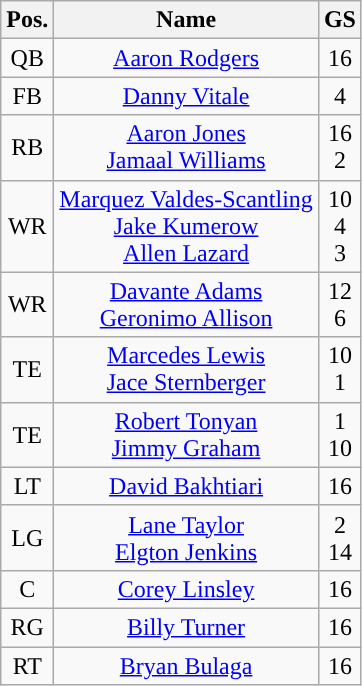<table class="wikitable" style="text-align:center">
<tr>
<th>Pos.</th>
<th>Name</th>
<th>GS</th>
</tr>
<tr>
<td>QB</td>
<td><a href='#'>Aaron Rodgers</a></td>
<td>16</td>
</tr>
<tr>
<td>FB</td>
<td><a href='#'>Danny Vitale</a></td>
<td>4</td>
</tr>
<tr>
<td>RB</td>
<td><a href='#'>Aaron Jones</a><br><a href='#'>Jamaal Williams</a></td>
<td>16<br>2</td>
</tr>
<tr>
<td>WR</td>
<td><a href='#'>Marquez Valdes-Scantling</a><br><a href='#'>Jake Kumerow</a><br><a href='#'>Allen Lazard</a></td>
<td>10<br>4<br>3</td>
</tr>
<tr>
<td>WR</td>
<td><a href='#'>Davante Adams</a><br><a href='#'>Geronimo Allison</a></td>
<td>12<br>6</td>
</tr>
<tr>
<td>TE</td>
<td><a href='#'>Marcedes Lewis</a><br><a href='#'>Jace Sternberger</a></td>
<td>10<br>1</td>
</tr>
<tr>
<td>TE</td>
<td><a href='#'>Robert Tonyan</a><br><a href='#'>Jimmy Graham</a></td>
<td>1<br>10</td>
</tr>
<tr>
<td>LT</td>
<td><a href='#'>David Bakhtiari</a></td>
<td>16</td>
</tr>
<tr>
<td>LG</td>
<td><a href='#'>Lane Taylor</a><br><a href='#'>Elgton Jenkins</a></td>
<td>2<br>14</td>
</tr>
<tr>
<td>C</td>
<td><a href='#'>Corey Linsley</a></td>
<td>16</td>
</tr>
<tr>
<td>RG</td>
<td><a href='#'>Billy Turner</a></td>
<td>16</td>
</tr>
<tr>
<td>RT</td>
<td><a href='#'>Bryan Bulaga</a></td>
<td>16</td>
</tr>
</table>
